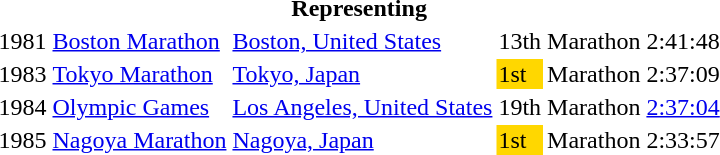<table>
<tr>
<th colspan="6">Representing </th>
</tr>
<tr>
<td>1981</td>
<td><a href='#'>Boston Marathon</a></td>
<td><a href='#'>Boston, United States</a></td>
<td>13th</td>
<td>Marathon</td>
<td>2:41:48</td>
</tr>
<tr>
<td>1983</td>
<td><a href='#'>Tokyo Marathon</a></td>
<td><a href='#'>Tokyo, Japan</a></td>
<td bgcolor="gold">1st</td>
<td>Marathon</td>
<td>2:37:09</td>
</tr>
<tr>
<td>1984</td>
<td><a href='#'>Olympic Games</a></td>
<td><a href='#'>Los Angeles, United States</a></td>
<td>19th</td>
<td>Marathon</td>
<td><a href='#'>2:37:04</a></td>
</tr>
<tr>
<td>1985</td>
<td><a href='#'>Nagoya Marathon</a></td>
<td><a href='#'>Nagoya, Japan</a></td>
<td bgcolor=gold>1st</td>
<td>Marathon</td>
<td>2:33:57</td>
</tr>
</table>
